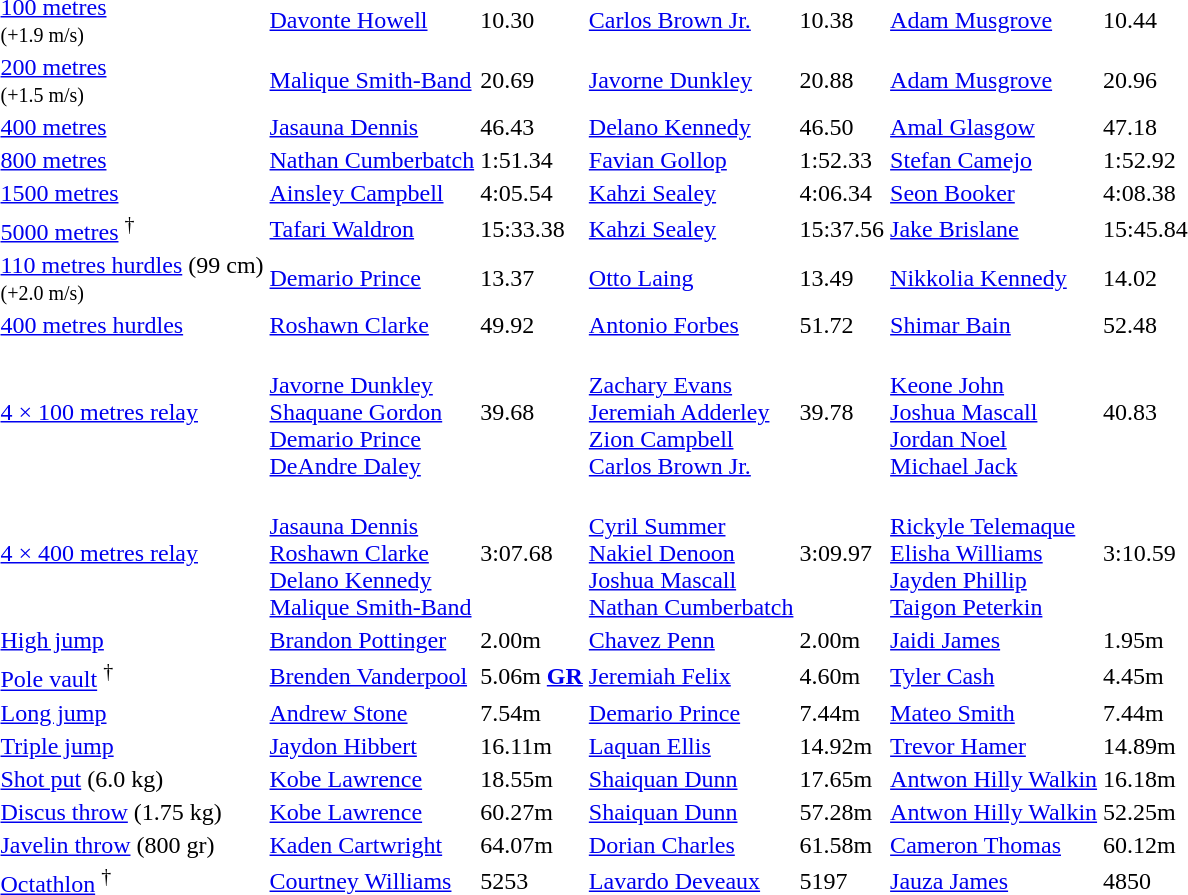<table>
<tr>
<td><a href='#'>100 metres</a> <br> <small>(+1.9 m/s)</small></td>
<td align=left><a href='#'>Davonte Howell</a> <br> </td>
<td>10.30</td>
<td align=left><a href='#'>Carlos Brown Jr.</a> <br> </td>
<td>10.38</td>
<td align=left><a href='#'>Adam Musgrove</a> <br> </td>
<td>10.44</td>
</tr>
<tr>
<td><a href='#'>200 metres</a> <br> <small>(+1.5 m/s)</small></td>
<td align=left><a href='#'>Malique Smith-Band</a> <br> </td>
<td>20.69</td>
<td align=left><a href='#'>Javorne Dunkley</a> <br> </td>
<td>20.88</td>
<td align=left><a href='#'>Adam Musgrove</a> <br> </td>
<td>20.96</td>
</tr>
<tr>
<td><a href='#'>400 metres</a></td>
<td align=left><a href='#'>Jasauna Dennis</a> <br> </td>
<td>46.43</td>
<td align=left><a href='#'>Delano Kennedy</a> <br> </td>
<td>46.50</td>
<td align=left><a href='#'>Amal Glasgow</a> <br> </td>
<td>47.18</td>
</tr>
<tr>
<td><a href='#'>800 metres</a></td>
<td align=left><a href='#'>Nathan Cumberbatch</a> <br> </td>
<td>1:51.34</td>
<td align=left><a href='#'>Favian Gollop</a> <br> </td>
<td>1:52.33</td>
<td align=left><a href='#'>Stefan Camejo</a> <br> <small></small></td>
<td>1:52.92</td>
</tr>
<tr>
<td><a href='#'>1500 metres</a></td>
<td align=left><a href='#'>Ainsley Campbell</a> <br> </td>
<td>4:05.54</td>
<td align=left><a href='#'>Kahzi Sealey</a> <br> </td>
<td>4:06.34</td>
<td align=left><a href='#'>Seon Booker</a> <br> </td>
<td>4:08.38</td>
</tr>
<tr>
<td><a href='#'>5000 metres</a> <sup>†</sup></td>
<td align=left><a href='#'>Tafari Waldron</a> <br> </td>
<td>15:33.38</td>
<td align=left><a href='#'>Kahzi Sealey</a> <br> </td>
<td>15:37.56</td>
<td align=left><a href='#'>Jake Brislane</a> <br> </td>
<td>15:45.84</td>
</tr>
<tr>
<td><a href='#'>110 metres hurdles</a> (99 cm) <br> <small>(+2.0 m/s)</small></td>
<td align=left><a href='#'>Demario Prince</a> <br> </td>
<td>13.37</td>
<td align=left><a href='#'>Otto Laing</a> <br> </td>
<td>13.49</td>
<td align=left><a href='#'>Nikkolia Kennedy</a> <br> </td>
<td>14.02</td>
</tr>
<tr>
<td><a href='#'>400 metres hurdles</a></td>
<td align=left><a href='#'>Roshawn Clarke</a> <br> </td>
<td>49.92</td>
<td align=left><a href='#'>Antonio Forbes</a> <br> </td>
<td>51.72</td>
<td align=left><a href='#'>Shimar Bain</a> <br> </td>
<td>52.48</td>
</tr>
<tr>
<td><a href='#'>4 × 100 metres relay</a></td>
<td align=left> <br> <a href='#'>Javorne Dunkley</a><br><a href='#'>Shaquane Gordon</a><br><a href='#'>Demario Prince</a><br><a href='#'>DeAndre Daley</a></td>
<td>39.68</td>
<td align=left> <br> <a href='#'>Zachary Evans</a><br><a href='#'>Jeremiah Adderley</a><br><a href='#'>Zion Campbell</a><br><a href='#'>Carlos Brown Jr.</a></td>
<td>39.78</td>
<td align=left> <br> <a href='#'>Keone John</a><br><a href='#'>Joshua Mascall</a><br><a href='#'>Jordan Noel</a><br><a href='#'>Michael Jack</a></td>
<td>40.83</td>
</tr>
<tr>
<td><a href='#'>4 × 400 metres relay</a></td>
<td align=left> <br> <a href='#'>Jasauna Dennis</a><br><a href='#'>Roshawn Clarke</a><br><a href='#'>Delano Kennedy</a><br><a href='#'>Malique Smith-Band</a></td>
<td>3:07.68</td>
<td align=left> <br> <a href='#'>Cyril Summer</a><br><a href='#'>Nakiel Denoon</a><br><a href='#'>Joshua Mascall</a><br><a href='#'>Nathan Cumberbatch</a></td>
<td>3:09.97</td>
<td align=left> <br> <a href='#'>Rickyle Telemaque</a><br><a href='#'>Elisha Williams</a><br><a href='#'>Jayden Phillip</a><br><a href='#'>Taigon Peterkin</a></td>
<td>3:10.59</td>
</tr>
<tr>
<td><a href='#'>High jump</a></td>
<td align=left><a href='#'>Brandon Pottinger</a> <br> </td>
<td>2.00m</td>
<td align=left><a href='#'>Chavez Penn</a> <br> </td>
<td>2.00m</td>
<td align=left><a href='#'>Jaidi James</a> <br> </td>
<td>1.95m</td>
</tr>
<tr>
<td><a href='#'>Pole vault</a> <sup>†</sup></td>
<td align=left><a href='#'>Brenden Vanderpool</a> <br> </td>
<td>5.06m <strong><a href='#'>GR</a></strong> </td>
<td align=left><a href='#'>Jeremiah Felix</a> <br> </td>
<td>4.60m</td>
<td align=left><a href='#'>Tyler Cash</a> <br> </td>
<td>4.45m</td>
</tr>
<tr>
<td><a href='#'>Long jump</a></td>
<td align=left><a href='#'>Andrew Stone</a> <br> </td>
<td>7.54m</td>
<td align=left><a href='#'>Demario Prince</a> <br> </td>
<td>7.44m</td>
<td align=left><a href='#'>Mateo Smith</a> <br> </td>
<td>7.44m</td>
</tr>
<tr>
<td><a href='#'>Triple jump</a></td>
<td align=left><a href='#'>Jaydon Hibbert</a> <br> </td>
<td>16.11m</td>
<td align=left><a href='#'>Laquan Ellis</a> <br> </td>
<td>14.92m</td>
<td align=left><a href='#'>Trevor Hamer</a> <br> </td>
<td>14.89m</td>
</tr>
<tr>
<td><a href='#'>Shot put</a> (6.0 kg)</td>
<td align=left><a href='#'>Kobe Lawrence</a> <br> </td>
<td>18.55m</td>
<td align=left><a href='#'>Shaiquan Dunn</a> <br> </td>
<td>17.65m</td>
<td align=left><a href='#'>Antwon Hilly Walkin</a> <br> </td>
<td>16.18m</td>
</tr>
<tr>
<td><a href='#'>Discus throw</a> (1.75 kg)</td>
<td align=left><a href='#'>Kobe Lawrence</a> <br> </td>
<td>60.27m</td>
<td align=left><a href='#'>Shaiquan Dunn</a> <br> </td>
<td>57.28m</td>
<td align=left><a href='#'>Antwon Hilly Walkin</a> <br> </td>
<td>52.25m</td>
</tr>
<tr>
<td><a href='#'>Javelin throw</a> (800 gr)</td>
<td align=left><a href='#'>Kaden Cartwright</a> <br> </td>
<td>64.07m</td>
<td align=left><a href='#'>Dorian Charles</a> <br> </td>
<td>61.58m</td>
<td align=left><a href='#'>Cameron Thomas</a> <br> </td>
<td>60.12m</td>
</tr>
<tr>
<td><a href='#'>Octathlon</a> <sup>†</sup></td>
<td align=left><a href='#'>Courtney Williams</a> <br> </td>
<td>5253</td>
<td align=left><a href='#'>Lavardo Deveaux</a> <br> </td>
<td>5197</td>
<td align=left><a href='#'>Jauza James</a> <br> </td>
<td>4850</td>
</tr>
</table>
